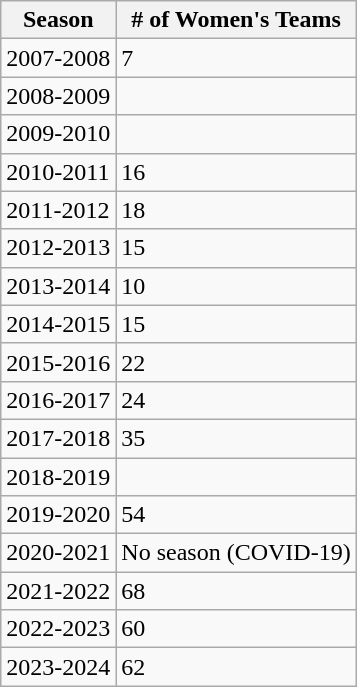<table class="wikitable">
<tr>
<th>Season</th>
<th># of Women's Teams</th>
</tr>
<tr>
<td>2007-2008</td>
<td>7</td>
</tr>
<tr>
<td>2008-2009</td>
<td></td>
</tr>
<tr>
<td>2009-2010</td>
<td></td>
</tr>
<tr>
<td>2010-2011</td>
<td>16</td>
</tr>
<tr>
<td>2011-2012</td>
<td>18</td>
</tr>
<tr>
<td>2012-2013</td>
<td>15</td>
</tr>
<tr>
<td>2013-2014</td>
<td>10</td>
</tr>
<tr>
<td>2014-2015</td>
<td>15</td>
</tr>
<tr>
<td>2015-2016</td>
<td>22</td>
</tr>
<tr>
<td>2016-2017</td>
<td>24</td>
</tr>
<tr>
<td>2017-2018</td>
<td>35</td>
</tr>
<tr>
<td>2018-2019</td>
<td></td>
</tr>
<tr>
<td>2019-2020</td>
<td>54</td>
</tr>
<tr>
<td>2020-2021</td>
<td>No season (COVID-19)</td>
</tr>
<tr>
<td>2021-2022</td>
<td>68</td>
</tr>
<tr>
<td>2022-2023</td>
<td>60</td>
</tr>
<tr>
<td>2023-2024</td>
<td>62</td>
</tr>
</table>
